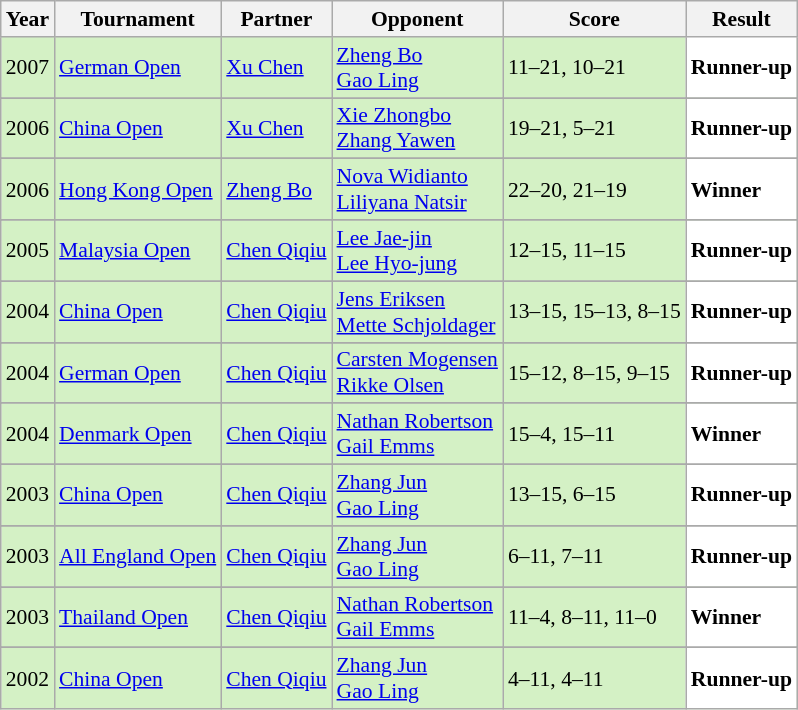<table class="sortable wikitable" style="font-size: 90%;">
<tr>
<th>Year</th>
<th>Tournament</th>
<th>Partner</th>
<th>Opponent</th>
<th>Score</th>
<th>Result</th>
</tr>
<tr style="background:#D4F1C5">
<td align="center">2007</td>
<td align="left"><a href='#'>German Open</a></td>
<td align="left"> <a href='#'>Xu Chen</a></td>
<td align="left"> <a href='#'>Zheng Bo</a> <br>  <a href='#'>Gao Ling</a></td>
<td align="left">11–21, 10–21</td>
<td style="text-align:left; background:white"> <strong>Runner-up</strong></td>
</tr>
<tr>
</tr>
<tr style="background:#D4F1C5">
<td align="center">2006</td>
<td align="left"><a href='#'>China Open</a></td>
<td align="left"> <a href='#'>Xu Chen</a></td>
<td align="left"> <a href='#'>Xie Zhongbo</a> <br>  <a href='#'>Zhang Yawen</a></td>
<td align="left">19–21, 5–21</td>
<td style="text-align:left; background:white"> <strong>Runner-up</strong></td>
</tr>
<tr>
</tr>
<tr style="background:#D4F1C5">
<td align="center">2006</td>
<td align="left"><a href='#'>Hong Kong Open</a></td>
<td align="left"> <a href='#'>Zheng Bo</a></td>
<td align="left"> <a href='#'>Nova Widianto</a> <br>  <a href='#'>Liliyana Natsir</a></td>
<td align="left">22–20, 21–19</td>
<td style="text-align:left; background:white"> <strong>Winner</strong></td>
</tr>
<tr>
</tr>
<tr style="background:#D4F1C5">
<td align="center">2005</td>
<td align="left"><a href='#'>Malaysia Open</a></td>
<td align="left"> <a href='#'>Chen Qiqiu</a></td>
<td align="left"> <a href='#'>Lee Jae-jin</a> <br>  <a href='#'>Lee Hyo-jung</a></td>
<td align="left">12–15, 11–15</td>
<td style="text-align:left; background:white"> <strong>Runner-up</strong></td>
</tr>
<tr>
</tr>
<tr style="background:#D4F1C5">
<td align="center">2004</td>
<td align="left"><a href='#'>China Open</a></td>
<td align="left"> <a href='#'>Chen Qiqiu</a></td>
<td align="left"> <a href='#'>Jens Eriksen</a> <br>  <a href='#'>Mette Schjoldager</a></td>
<td align="left">13–15, 15–13, 8–15</td>
<td style="text-align:left; background:white"> <strong>Runner-up</strong></td>
</tr>
<tr>
</tr>
<tr style="background:#D4F1C5">
<td align="center">2004</td>
<td align="left"><a href='#'>German Open</a></td>
<td align="left"> <a href='#'>Chen Qiqiu</a></td>
<td align="left"> <a href='#'>Carsten Mogensen</a> <br>  <a href='#'>Rikke Olsen</a></td>
<td align="left">15–12, 8–15, 9–15</td>
<td style="text-align:left; background:white"> <strong>Runner-up</strong></td>
</tr>
<tr>
</tr>
<tr style="background:#D4F1C5">
<td align="center">2004</td>
<td align="left"><a href='#'>Denmark Open</a></td>
<td align="left"> <a href='#'>Chen Qiqiu</a></td>
<td align="left"> <a href='#'>Nathan Robertson</a> <br>  <a href='#'>Gail Emms</a></td>
<td align="left">15–4, 15–11</td>
<td style="text-align:left; background:white"> <strong>Winner</strong></td>
</tr>
<tr>
</tr>
<tr style="background:#D4F1C5">
<td align="center">2003</td>
<td align="left"><a href='#'>China Open</a></td>
<td align="left"> <a href='#'>Chen Qiqiu</a></td>
<td align="left"> <a href='#'>Zhang Jun</a> <br>  <a href='#'>Gao Ling</a></td>
<td align="left">13–15, 6–15</td>
<td style="text-align:left; background:white"> <strong>Runner-up</strong></td>
</tr>
<tr>
</tr>
<tr style="background:#D4F1C5">
<td align="center">2003</td>
<td align="left"><a href='#'>All England Open</a></td>
<td align="left"> <a href='#'>Chen Qiqiu</a></td>
<td align="left"> <a href='#'>Zhang Jun</a> <br>  <a href='#'>Gao Ling</a></td>
<td align="left">6–11, 7–11</td>
<td style="text-align:left; background:white"> <strong>Runner-up</strong></td>
</tr>
<tr>
</tr>
<tr style="background:#D4F1C5">
<td align="center">2003</td>
<td align="left"><a href='#'>Thailand Open</a></td>
<td align="left"> <a href='#'>Chen Qiqiu</a></td>
<td align="left"> <a href='#'>Nathan Robertson</a> <br>  <a href='#'>Gail Emms</a></td>
<td align="left">11–4, 8–11, 11–0</td>
<td style="text-align:left; background:white"> <strong>Winner</strong></td>
</tr>
<tr>
</tr>
<tr style="background:#D4F1C5">
<td align="center">2002</td>
<td align="left"><a href='#'>China Open</a></td>
<td align="left"> <a href='#'>Chen Qiqiu</a></td>
<td align="left"> <a href='#'>Zhang Jun</a> <br>  <a href='#'>Gao Ling</a></td>
<td align="left">4–11, 4–11</td>
<td style="text-align:left; background:white"> <strong>Runner-up</strong></td>
</tr>
</table>
